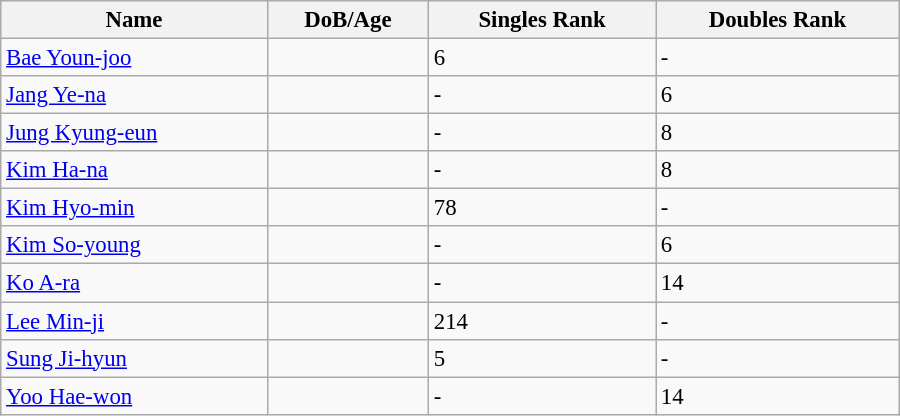<table class="wikitable"  style="width:600px; font-size:95%;">
<tr>
<th align="left">Name</th>
<th align="left">DoB/Age</th>
<th align="left">Singles Rank</th>
<th align="left">Doubles Rank</th>
</tr>
<tr>
<td><a href='#'>Bae Youn-joo</a></td>
<td></td>
<td>6</td>
<td>-</td>
</tr>
<tr>
<td><a href='#'>Jang Ye-na</a></td>
<td></td>
<td>-</td>
<td>6</td>
</tr>
<tr>
<td><a href='#'>Jung Kyung-eun</a></td>
<td></td>
<td>-</td>
<td>8</td>
</tr>
<tr>
<td><a href='#'>Kim Ha-na</a></td>
<td></td>
<td>-</td>
<td>8</td>
</tr>
<tr>
<td><a href='#'>Kim Hyo-min</a></td>
<td></td>
<td>78</td>
<td>-</td>
</tr>
<tr>
<td><a href='#'>Kim So-young</a></td>
<td></td>
<td>-</td>
<td>6</td>
</tr>
<tr>
<td><a href='#'>Ko A-ra</a></td>
<td></td>
<td>-</td>
<td>14</td>
</tr>
<tr>
<td><a href='#'>Lee Min-ji</a></td>
<td></td>
<td>214</td>
<td>-</td>
</tr>
<tr>
<td><a href='#'>Sung Ji-hyun</a></td>
<td></td>
<td>5</td>
<td>-</td>
</tr>
<tr>
<td><a href='#'>Yoo Hae-won</a></td>
<td></td>
<td>-</td>
<td>14</td>
</tr>
</table>
